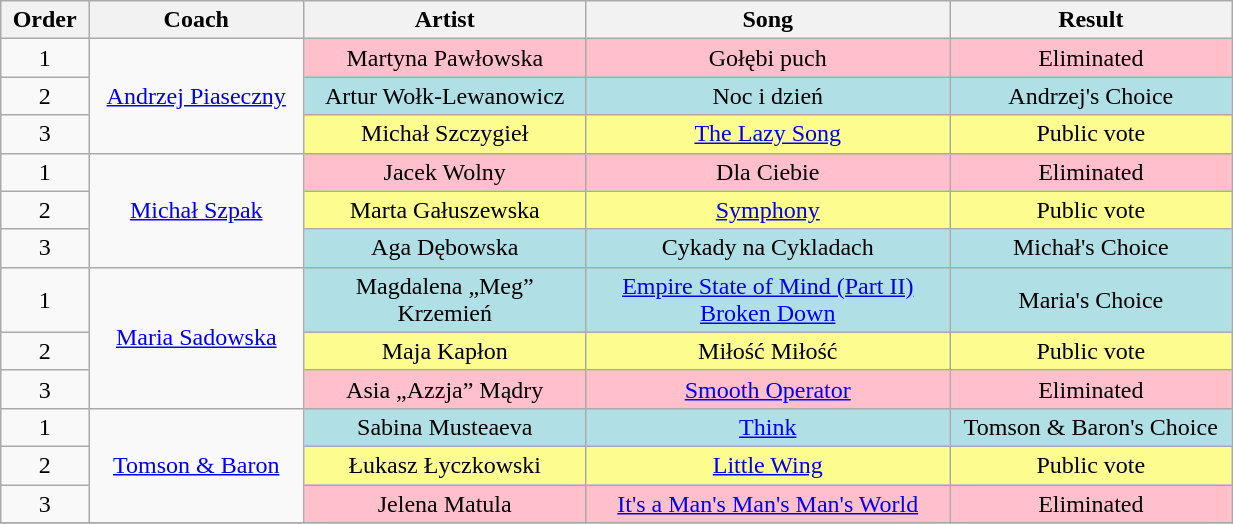<table class="wikitable" style="text-align:center; width:65%;">
<tr>
<th scope="col" style="width:03%;">Order</th>
<th scope="col" style="width:13%;">Coach</th>
<th scope="col" style="width:17%;">Artist</th>
<th scope="col" style="width:22%;">Song</th>
<th scope="col" style="width:17%;">Result</th>
</tr>
<tr>
<td scope="row">1</td>
<td rowspan="3"><a href='#'>Andrzej Piaseczny</a></td>
<td style="background:pink;">Martyna Pawłowska</td>
<td style="background:pink;">Gołębi puch</td>
<td style="background:pink;">Eliminated</td>
</tr>
<tr>
<td scope="row">2</td>
<td style="background:#b0e0e6;">Artur Wołk-Lewanowicz</td>
<td style="background:#b0e0e6;">Noc i dzień</td>
<td style="background:#b0e0e6;">Andrzej's Choice</td>
</tr>
<tr>
<td scope="row">3</td>
<td style="background:#fdfc8f;">Michał Szczygieł</td>
<td style="background:#fdfc8f;"><a href='#'>The Lazy Song</a></td>
<td style="background:#fdfc8f;">Public vote</td>
</tr>
<tr>
<td scope="row">1</td>
<td rowspan="3"><a href='#'>Michał Szpak</a></td>
<td style="background:pink;">Jacek Wolny</td>
<td style="background:pink;">Dla Ciebie</td>
<td style="background:pink;">Eliminated</td>
</tr>
<tr>
<td scope="row">2</td>
<td style="background:#fdfc8f;">Marta Gałuszewska</td>
<td style="background:#fdfc8f;"><a href='#'>Symphony</a></td>
<td style="background:#fdfc8f;">Public vote</td>
</tr>
<tr>
<td scope="row">3</td>
<td style="background:#b0e0e6;">Aga Dębowska</td>
<td style="background:#b0e0e6;">Cykady na Cykladach</td>
<td style="background:#b0e0e6;">Michał's Choice</td>
</tr>
<tr>
<td scope="row">1</td>
<td rowspan="3"><a href='#'>Maria Sadowska</a></td>
<td style="background:#b0e0e6;">Magdalena „Meg” Krzemień</td>
<td style="background:#b0e0e6;"><a href='#'>Empire State of Mind (Part II) Broken Down</a></td>
<td style="background:#b0e0e6;">Maria's Choice</td>
</tr>
<tr>
<td scope="row">2</td>
<td style="background:#fdfc8f;">Maja Kapłon</td>
<td style="background:#fdfc8f;">Miłość Miłość</td>
<td style="background:#fdfc8f;">Public vote</td>
</tr>
<tr>
<td scope="row">3</td>
<td style="background:pink;">Asia „Azzja” Mądry</td>
<td style="background:pink;"><a href='#'>Smooth Operator</a></td>
<td style="background:pink;">Eliminated</td>
</tr>
<tr>
<td scope="row">1</td>
<td rowspan="3"><a href='#'>Tomson & Baron</a></td>
<td style="background:#b0e0e6;">Sabina Musteaeva</td>
<td style="background:#b0e0e6;"><a href='#'>Think</a></td>
<td style="background:#b0e0e6;">Tomson & Baron's Choice</td>
</tr>
<tr>
<td scope="row">2</td>
<td style="background:#fdfc8f;">Łukasz Łyczkowski</td>
<td style="background:#fdfc8f;"><a href='#'>Little Wing</a></td>
<td style="background:#fdfc8f;">Public vote</td>
</tr>
<tr>
<td scope="row">3</td>
<td style="background:pink;">Jelena Matula</td>
<td style="background:pink;"><a href='#'>It's a Man's Man's Man's World</a></td>
<td style="background:pink;">Eliminated</td>
</tr>
<tr>
</tr>
</table>
